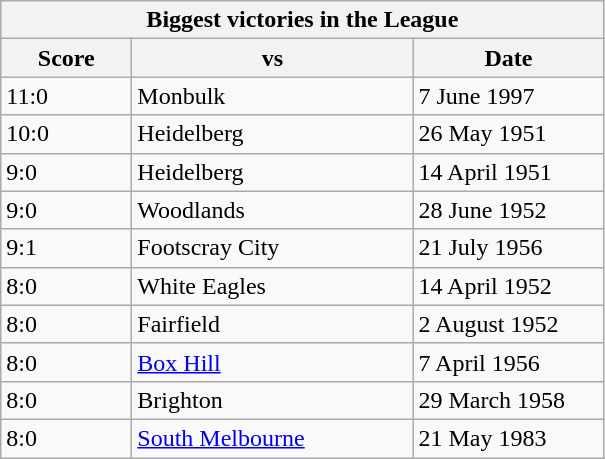<table class="wikitable">
<tr>
<th Colspan="3">Biggest victories in the League</th>
</tr>
<tr>
<th width="80">Score</th>
<th width="180">vs</th>
<th width="120">Date</th>
</tr>
<tr>
<td>11:0</td>
<td>Monbulk</td>
<td>7 June 1997</td>
</tr>
<tr>
<td>10:0</td>
<td>Heidelberg</td>
<td>26 May 1951</td>
</tr>
<tr>
<td>9:0</td>
<td>Heidelberg</td>
<td>14 April 1951</td>
</tr>
<tr>
<td>9:0</td>
<td>Woodlands</td>
<td>28 June 1952</td>
</tr>
<tr>
<td>9:1</td>
<td>Footscray City</td>
<td>21 July 1956</td>
</tr>
<tr>
<td>8:0</td>
<td>White Eagles</td>
<td>14 April 1952</td>
</tr>
<tr>
<td>8:0</td>
<td>Fairfield</td>
<td>2 August 1952</td>
</tr>
<tr>
<td>8:0</td>
<td><a href='#'>Box Hill</a></td>
<td>7 April 1956</td>
</tr>
<tr>
<td>8:0</td>
<td>Brighton</td>
<td>29 March 1958</td>
</tr>
<tr>
<td>8:0</td>
<td><a href='#'>South Melbourne</a></td>
<td>21 May 1983</td>
</tr>
</table>
